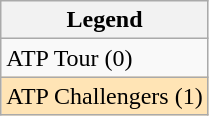<table class=wikitable>
<tr>
<th>Legend</th>
</tr>
<tr bgcolor=>
<td>ATP Tour (0)</td>
</tr>
<tr bgcolor=moccasin>
<td>ATP Challengers (1)</td>
</tr>
</table>
